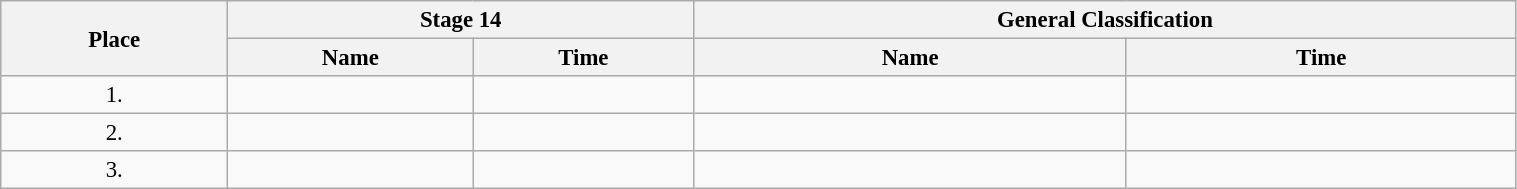<table class=wikitable style="font-size:95%" width="80%">
<tr>
<th rowspan="2">Place</th>
<th colspan="2">Stage 14</th>
<th colspan="2">General Classification</th>
</tr>
<tr>
<th>Name</th>
<th>Time</th>
<th>Name</th>
<th>Time</th>
</tr>
<tr>
<td align="center">1.</td>
<td></td>
<td></td>
<td></td>
<td></td>
</tr>
<tr>
<td align="center">2.</td>
<td></td>
<td></td>
<td></td>
<td></td>
</tr>
<tr>
<td align="center">3.</td>
<td></td>
<td></td>
<td></td>
<td></td>
</tr>
</table>
